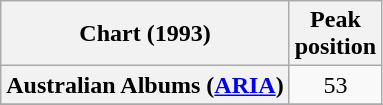<table class="wikitable sortable plainrowheaders" style="text-align:center;">
<tr>
<th>Chart (1993)</th>
<th>Peak<br>position</th>
</tr>
<tr>
<th scope="row">Australian Albums (<a href='#'>ARIA</a>)</th>
<td style="text-align:center;">53</td>
</tr>
<tr>
</tr>
</table>
